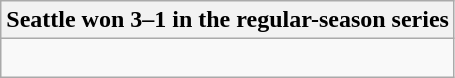<table class="wikitable collapsible collapsed">
<tr>
<th>Seattle won 3–1 in the regular-season series</th>
</tr>
<tr>
<td><br>


</td>
</tr>
</table>
